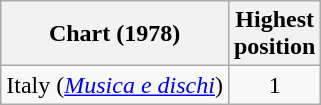<table class="wikitable">
<tr>
<th>Chart (1978)</th>
<th>Highest<br>position</th>
</tr>
<tr>
<td>Italy (<em><a href='#'>Musica e dischi</a></em>)</td>
<td style="text-align:center">1</td>
</tr>
</table>
